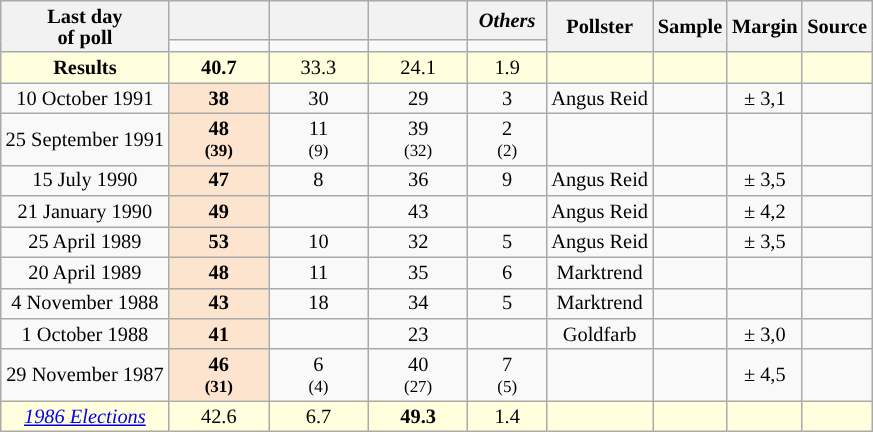<table class="wikitable" style="text-align:center;font-size:85%;line-height:14px;" align="center">
<tr>
<th rowspan="2" scope=col>Last day <br>of poll</th>
<th style="width:60px;" class="unsortable"></th>
<th style="width:60px;" class="unsortable"></th>
<th style="width:60px;" class="unsortable"></th>
<th scope="col" width=9%><em>Others</em></th>
<th rowspan="2" scope=col>Pollster</th>
<th rowspan="2" scope=col>Sample</th>
<th rowspan="2" scope=col>Margin</th>
<th rowspan="2" scope=col>Source</th>
</tr>
<tr style="line-height:5px;">
<td style="background-color:"></td>
<td style="background-color:"></td>
<td style="background-color:"></td>
<td style="background-color:"></td>
</tr>
<tr style="background:#ffd;">
<td><strong>Results</strong></td>
<td><strong>40.7</strong></td>
<td>33.3</td>
<td>24.1</td>
<td>1.9</td>
<td></td>
<td></td>
<td></td>
<td></td>
</tr>
<tr>
<td>10 October 1991</td>
<td style="background:#fce4cf"><strong>38</strong></td>
<td>30</td>
<td>29</td>
<td>3</td>
<td>Angus Reid</td>
<td></td>
<td>± 3,1</td>
<td></td>
</tr>
<tr>
<td>25 September 1991</td>
<td style="background:#fce4cf"><strong>48<br><small>(39)</small></strong></td>
<td>11<br><small>(9)</small></td>
<td>39<br><small>(32)</small></td>
<td>2<br><small>(2)</small></td>
<td></td>
<td></td>
<td></td>
<td></td>
</tr>
<tr>
<td>15 July 1990</td>
<td style="background:#fce4cf"><strong>47</strong></td>
<td>8</td>
<td>36</td>
<td>9</td>
<td>Angus Reid</td>
<td></td>
<td>± 3,5</td>
<td></td>
</tr>
<tr>
<td>21 January 1990</td>
<td style="background:#fce4cf"><strong>49</strong></td>
<td></td>
<td>43</td>
<td></td>
<td>Angus Reid</td>
<td></td>
<td>± 4,2</td>
<td></td>
</tr>
<tr>
<td>25 April 1989</td>
<td style="background:#fce4cf"><strong>53</strong></td>
<td>10</td>
<td>32</td>
<td>5</td>
<td>Angus Reid</td>
<td></td>
<td>± 3,5</td>
<td></td>
</tr>
<tr>
<td>20 April 1989</td>
<td style="background:#fce4cf"><strong>48</strong></td>
<td>11</td>
<td>35</td>
<td>6</td>
<td>Marktrend</td>
<td></td>
<td></td>
<td></td>
</tr>
<tr>
<td>4 November 1988</td>
<td style="background:#fce4cf"><strong>43</strong></td>
<td>18</td>
<td>34</td>
<td>5</td>
<td>Marktrend</td>
<td></td>
<td></td>
<td></td>
</tr>
<tr>
<td>1 October 1988</td>
<td style="background:#fce4cf"><strong>41</strong></td>
<td></td>
<td>23</td>
<td></td>
<td>Goldfarb</td>
<td></td>
<td>± 3,0</td>
<td></td>
</tr>
<tr>
<td>29 November 1987</td>
<td style="background:#fce4cf"><strong>46<br><small>(31)</small></strong></td>
<td>6<br><small>(4)</small></td>
<td>40<br><small>(27)</small></td>
<td>7<br><small>(5)</small></td>
<td></td>
<td></td>
<td>± 4,5</td>
<td></td>
</tr>
<tr style="background:#ffd;">
<td><em><a href='#'>1986 Elections</a></em></td>
<td>42.6</td>
<td>6.7</td>
<td><strong>49.3</strong></td>
<td>1.4</td>
<td></td>
<td></td>
<td></td>
<td></td>
</tr>
</table>
